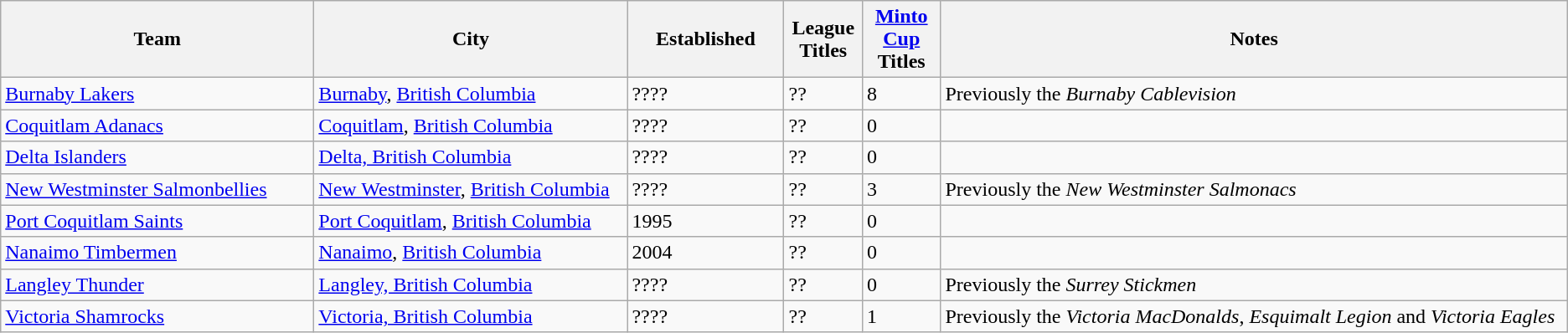<table class="wikitable sortable">
<tr>
<th bgcolor="#DDDDFF" width="20%">Team</th>
<th bgcolor="#DDDDFF" width="20%">City</th>
<th bgcolor="#DDDDFF" width="10%">Established</th>
<th bgcolor="#DDDDFF" width="5%">League Titles</th>
<th bgcolor="#DDDDFF" width="5%"><a href='#'>Minto Cup</a> Titles</th>
<th bgcolor="#DDDDFF" width="40%" class="unsortable">Notes</th>
</tr>
<tr>
<td><a href='#'>Burnaby Lakers</a></td>
<td><a href='#'>Burnaby</a>, <a href='#'>British Columbia</a></td>
<td>????</td>
<td>??</td>
<td>8</td>
<td>Previously the <em>Burnaby Cablevision</em></td>
</tr>
<tr>
<td><a href='#'>Coquitlam Adanacs</a></td>
<td><a href='#'>Coquitlam</a>, <a href='#'>British Columbia</a></td>
<td>????</td>
<td>??</td>
<td>0</td>
<td></td>
</tr>
<tr>
<td><a href='#'>Delta Islanders</a></td>
<td><a href='#'>Delta, British Columbia</a></td>
<td>????</td>
<td>??</td>
<td>0</td>
<td></td>
</tr>
<tr>
<td><a href='#'>New Westminster Salmonbellies</a></td>
<td><a href='#'>New Westminster</a>, <a href='#'>British Columbia</a></td>
<td>????</td>
<td>??</td>
<td>3</td>
<td>Previously the <em>New Westminster Salmonacs</em></td>
</tr>
<tr>
<td><a href='#'>Port Coquitlam Saints</a></td>
<td><a href='#'>Port Coquitlam</a>, <a href='#'>British Columbia</a></td>
<td>1995</td>
<td>??</td>
<td>0</td>
<td></td>
</tr>
<tr>
<td><a href='#'>Nanaimo Timbermen</a></td>
<td><a href='#'>Nanaimo</a>, <a href='#'>British Columbia</a></td>
<td>2004</td>
<td>??</td>
<td>0</td>
<td></td>
</tr>
<tr>
<td><a href='#'>Langley Thunder</a></td>
<td><a href='#'>Langley, British Columbia</a></td>
<td>????</td>
<td>??</td>
<td>0</td>
<td>Previously the <em>Surrey Stickmen</em></td>
</tr>
<tr>
<td><a href='#'>Victoria Shamrocks</a></td>
<td><a href='#'>Victoria, British Columbia</a></td>
<td>????</td>
<td>??</td>
<td>1</td>
<td>Previously the <em>Victoria MacDonalds</em>, <em>Esquimalt Legion</em> and <em>Victoria Eagles</em></td>
</tr>
</table>
